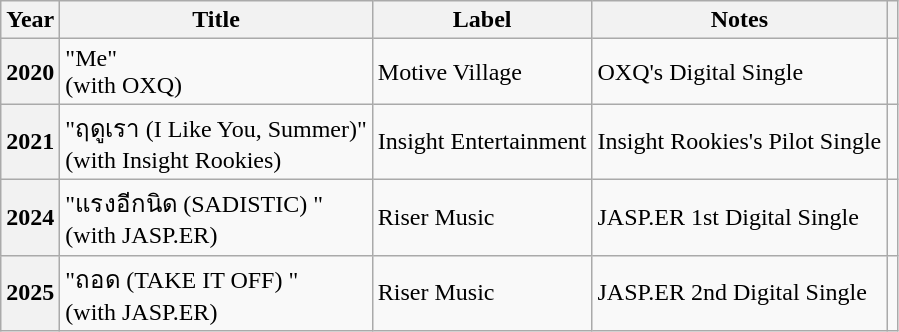<table class="wikitable sortable plainrowheaders">
<tr>
<th scope="col">Year</th>
<th scope="col">Title</th>
<th scope="col">Label</th>
<th scope="col" class="unsortable">Notes</th>
<th scope="col" class="unsortable"></th>
</tr>
<tr>
<th>2020</th>
<td>"Me"<br><span> (with OXQ)</span></td>
<td>Motive Village</td>
<td>OXQ's Digital Single</td>
<td></td>
</tr>
<tr>
<th>2021</th>
<td>"ฤดูเรา (I Like You, Summer)"<br><span> (with Insight Rookies)</span></td>
<td>Insight Entertainment</td>
<td>Insight Rookies's Pilot Single</td>
<td></td>
</tr>
<tr>
<th>2024</th>
<td>"แรงอีกนิด (SADISTIC) "<br><span> (with JASP.ER) </span></td>
<td>Riser Music</td>
<td>JASP.ER 1st Digital Single</td>
<td></td>
</tr>
<tr>
<th>2025</th>
<td>"ถอด (TAKE IT OFF) "<br><span> (with JASP.ER) </span></td>
<td>Riser Music</td>
<td>JASP.ER 2nd Digital Single</td>
<td></td>
</tr>
</table>
